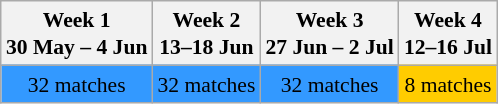<table class="wikitable" style="margin:0.9em auto; font-size:90%; line-height:1.25em; width:800">
<tr>
<th>Week 1<br>30 May – 4 Jun</th>
<th>Week 2<br>13–18 Jun</th>
<th>Week 3<br>27 Jun – 2 Jul</th>
<th>Week 4<br>12–16 Jul</th>
</tr>
<tr align="center">
<td bgcolor=#3399ff>32 matches</td>
<td bgcolor=#3399ff>32 matches</td>
<td bgcolor=#3399ff>32 matches</td>
<td bgcolor=#ffcc00>8 matches</td>
</tr>
</table>
